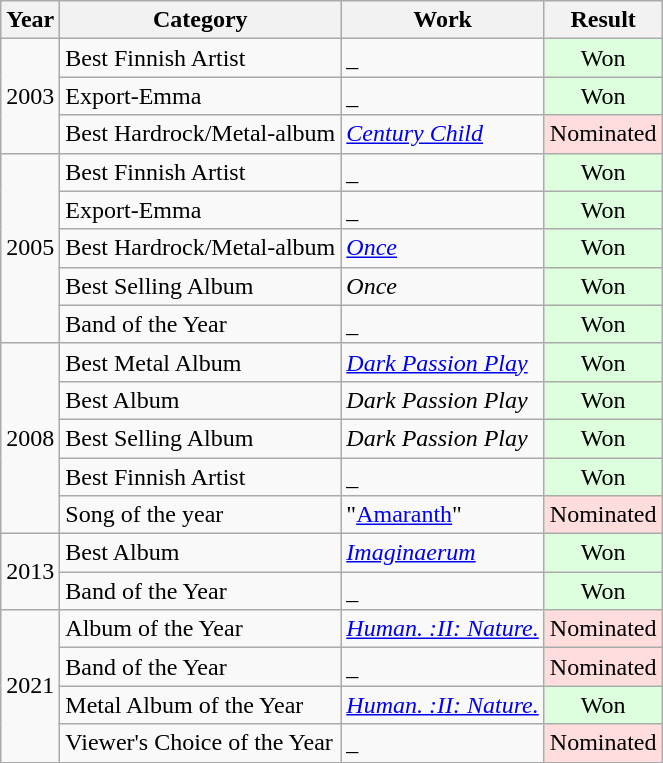<table class="wikitable">
<tr>
<th>Year</th>
<th>Category</th>
<th>Work</th>
<th>Result</th>
</tr>
<tr>
<td rowspan="3">2003</td>
<td>Best Finnish Artist</td>
<td>_</td>
<td style="background: #ddffdd" align="center" class="table-yes2">Won</td>
</tr>
<tr>
<td>Export-Emma</td>
<td>_</td>
<td style="background: #ddffdd" align="center" class="table-yes2">Won</td>
</tr>
<tr>
<td>Best Hardrock/Metal-album</td>
<td><em><a href='#'>Century Child</a></em></td>
<td style="background: #ffdddd" align="center" class="table-yes2">Nominated</td>
</tr>
<tr>
<td rowspan="5">2005</td>
<td>Best Finnish Artist</td>
<td>_</td>
<td style="background: #ddffdd" align="center" class="table-yes2">Won</td>
</tr>
<tr>
<td>Export-Emma</td>
<td>_</td>
<td style="background: #ddffdd" align="center" class="table-yes2">Won</td>
</tr>
<tr>
<td>Best Hardrock/Metal-album</td>
<td><em><a href='#'>Once</a></em></td>
<td style="background: #ddffdd" align="center" class="table-yes2">Won</td>
</tr>
<tr>
<td>Best Selling Album</td>
<td><em>Once</em></td>
<td style="background: #ddffdd" align="center" class="table-yes2">Won</td>
</tr>
<tr>
<td>Band of the Year</td>
<td>_</td>
<td style="background: #ddffdd" align="center" class="table-yes2">Won</td>
</tr>
<tr>
<td rowspan="5">2008</td>
<td>Best Metal Album</td>
<td><em><a href='#'>Dark Passion Play</a></em></td>
<td style="background: #ddffdd" align="center" class="table-yes2">Won</td>
</tr>
<tr>
<td>Best Album</td>
<td><em>Dark Passion Play</em></td>
<td style="background: #ddffdd" align="center" class="table-yes2">Won</td>
</tr>
<tr>
<td>Best Selling Album</td>
<td><em>Dark Passion Play</em></td>
<td style="background: #ddffdd" align="center" class="table-yes2">Won</td>
</tr>
<tr>
<td>Best Finnish Artist</td>
<td>_</td>
<td style="background: #ddffdd" align="center" class="table-yes2">Won</td>
</tr>
<tr>
<td>Song of the year</td>
<td>"<a href='#'>Amaranth</a>"</td>
<td style="background: #ffdddd" align="center" class="table-yes2">Nominated</td>
</tr>
<tr>
<td rowspan="2">2013</td>
<td>Best Album</td>
<td><em><a href='#'>Imaginaerum</a></em></td>
<td style="background: #ddffdd" align="center" class="table-yes2">Won</td>
</tr>
<tr>
<td>Band of the Year</td>
<td>_</td>
<td style="background: #ddffdd" align="center" class="table-yes2">Won</td>
</tr>
<tr>
<td rowspan="4">2021</td>
<td>Album of the Year</td>
<td><em><a href='#'>Human. :II: Nature.</a></em></td>
<td style="background: #ffdddd" align="center" class="table-yes2">Nominated</td>
</tr>
<tr>
<td>Band of the Year</td>
<td>_</td>
<td style="background: #ffdddd" align="center" class="table-yes2">Nominated</td>
</tr>
<tr>
<td>Metal Album of the Year</td>
<td><em><a href='#'>Human. :II: Nature.</a></em></td>
<td style="background: #ddffdd" align="center" class="table-yes2">Won</td>
</tr>
<tr>
<td>Viewer's Choice of the Year</td>
<td>_</td>
<td style="background: #ffdddd" align="center" class="table-yes2">Nominated</td>
</tr>
</table>
